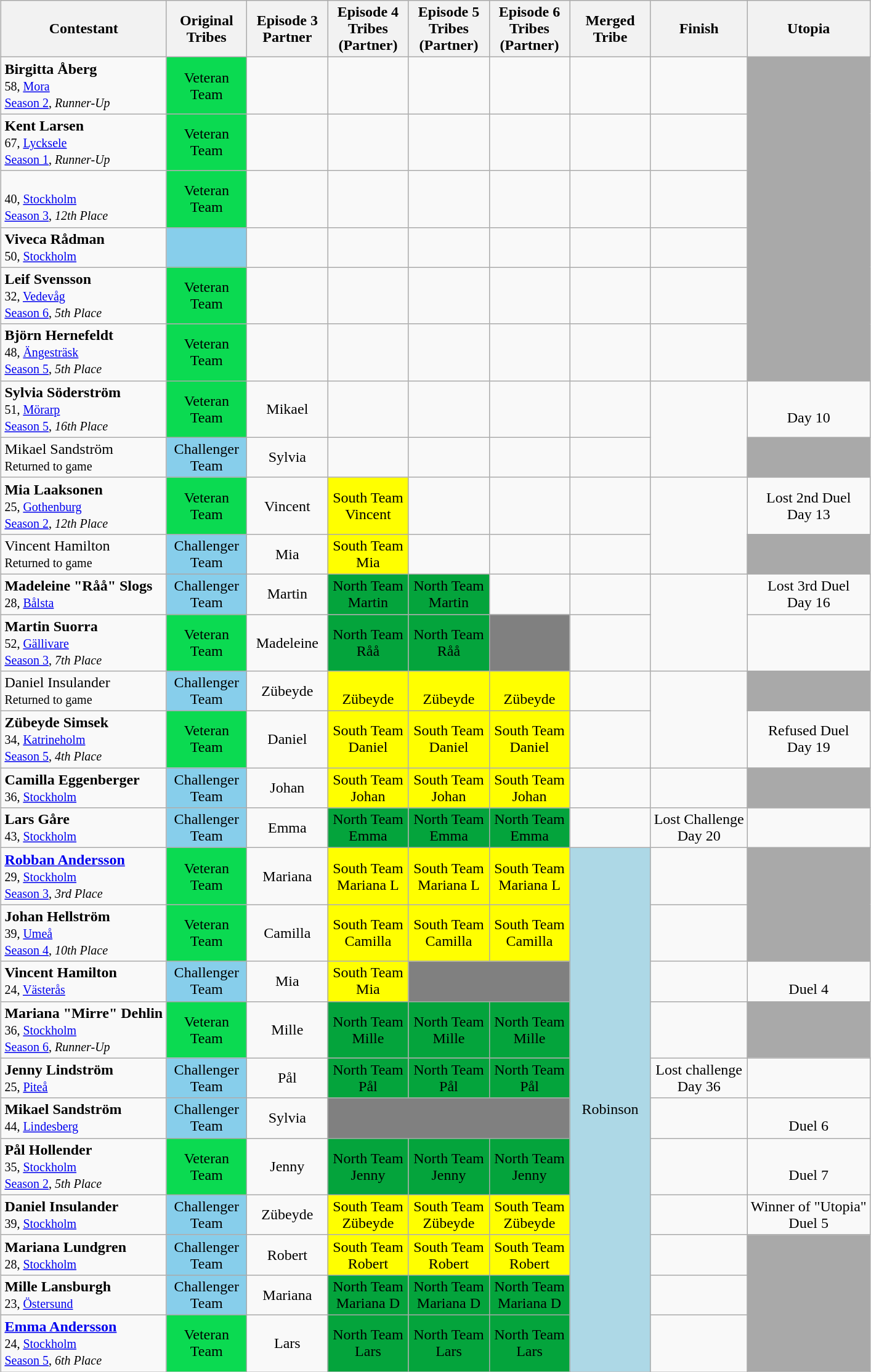<table class="wikitable sortable" style="margin:auto; text-align:center">
<tr>
<th>Contestant</th>
<th width=80>Original<br>Tribes</th>
<th width=80>Episode 3<br>Partner</th>
<th width=80>Episode 4<br>Tribes<br>(Partner)</th>
<th width=80>Episode 5<br>Tribes<br>(Partner)</th>
<th width=80>Episode 6<br>Tribes<br>(Partner)</th>
<th width=80>Merged Tribe</th>
<th>Finish</th>
<th>Utopia</th>
</tr>
<tr>
<td align="left"><strong>Birgitta Åberg</strong><br><small>58, <a href='#'>Mora</a><br><a href='#'>Season 2</a>, <em>Runner-Up</em></small></td>
<td bgcolor="#0BDA51" align=center>Veteran Team</td>
<td></td>
<td></td>
<td></td>
<td></td>
<td></td>
<td></td>
<td bgcolor="darkgray" rowspan=6></td>
</tr>
<tr>
<td align="left"><strong>Kent Larsen</strong><br><small>67, <a href='#'>Lycksele</a><br><a href='#'>Season 1</a>, <em>Runner-Up</em></small></td>
<td bgcolor="#0BDA51" align=center>Veteran Team</td>
<td></td>
<td></td>
<td></td>
<td></td>
<td></td>
<td></td>
</tr>
<tr>
<td align="left"><br><small>40, <a href='#'>Stockholm</a><br><a href='#'>Season 3</a>, <em>12th Place</em></small></td>
<td bgcolor="#0BDA51" align=center>Veteran Team</td>
<td></td>
<td></td>
<td></td>
<td></td>
<td></td>
<td></td>
</tr>
<tr>
<td align="left"><strong>Viveca Rådman</strong><br><small>50, <a href='#'>Stockholm</a></small></td>
<td align="center" bgcolor="skyblue"></td>
<td></td>
<td></td>
<td></td>
<td></td>
<td></td>
<td></td>
</tr>
<tr>
<td align="left"><strong>Leif Svensson</strong><br><small>32, <a href='#'>Vedevåg</a><br><a href='#'>Season 6</a>, <em>5th Place</em></small></td>
<td bgcolor="#0BDA51" align=center>Veteran Team</td>
<td></td>
<td></td>
<td></td>
<td></td>
<td></td>
<td></td>
</tr>
<tr>
<td align="left"><strong>Björn Hernefeldt</strong><br><small>48, <a href='#'>Ängesträsk</a><br><a href='#'>Season 5</a>, <em>5th Place</em></small></td>
<td bgcolor="#0BDA51" align=center>Veteran Team</td>
<td></td>
<td></td>
<td></td>
<td></td>
<td></td>
<td></td>
</tr>
<tr>
<td align="left"><strong>Sylvia Söderström</strong><br><small>51, <a href='#'>Mörarp</a><br><a href='#'>Season 5</a>, <em>16th Place</em></small></td>
<td bgcolor="#0BDA51" align=center>Veteran Team</td>
<td>Mikael</td>
<td></td>
<td></td>
<td></td>
<td></td>
<td rowspan=2></td>
<td><br>Day 10</td>
</tr>
<tr>
<td align="left">Mikael Sandström<br><small>Returned to game</small></td>
<td align="center" bgcolor="skyblue">Challenger Team</td>
<td>Sylvia</td>
<td></td>
<td></td>
<td></td>
<td></td>
<td bgcolor="darkgray"></td>
</tr>
<tr>
<td align="left"><strong>Mia Laaksonen</strong><br><small>25, <a href='#'>Gothenburg</a><br><a href='#'>Season 2</a>, <em>12th Place</em></small></td>
<td bgcolor="#0BDA51" align=center>Veteran Team</td>
<td>Vincent</td>
<td bgcolor="yellow">South Team<br>Vincent</td>
<td></td>
<td></td>
<td></td>
<td rowspan=2></td>
<td>Lost 2nd Duel<br>Day 13</td>
</tr>
<tr>
<td align="left">Vincent Hamilton<br><small>Returned to game</small></td>
<td align="center" bgcolor="skyblue">Challenger Team</td>
<td>Mia</td>
<td bgcolor="yellow">South Team<br>Mia</td>
<td></td>
<td></td>
<td></td>
<td bgcolor="darkgray"></td>
</tr>
<tr>
<td align="left"><strong>Madeleine "Råå" Slogs</strong><br><small>28, <a href='#'>Bålsta</a></small></td>
<td align="center" bgcolor="skyblue">Challenger Team</td>
<td>Martin</td>
<td bgcolor="#04a43c">North Team<br>Martin</td>
<td bgcolor="#04a43c">North Team<br>Martin</td>
<td></td>
<td></td>
<td rowspan=2></td>
<td>Lost 3rd Duel<br>Day 16</td>
</tr>
<tr>
<td align="left"><strong>Martin Suorra</strong><br><small>52, <a href='#'>Gällivare</a><br><a href='#'>Season 3</a>, <em>7th Place</em></small></td>
<td bgcolor="#0BDA51" align=center>Veteran Team</td>
<td>Madeleine</td>
<td bgcolor="#04a43c">North Team<br>Råå</td>
<td bgcolor="#04a43c">North Team<br>Råå</td>
<td align="center" bgcolor="gray" rowspan=1></td>
<td></td>
<td></td>
</tr>
<tr>
<td align="left">Daniel Insulander<br><small>Returned to game</small></td>
<td bgcolor="skyblue" align=center>Challenger Team</td>
<td>Zübeyde</td>
<td bgcolor="yellow"><br>Zübeyde</td>
<td bgcolor="yellow"><br>Zübeyde</td>
<td bgcolor="yellow"><br>Zübeyde</td>
<td></td>
<td rowspan=2></td>
<td bgcolor="darkgray"></td>
</tr>
<tr>
<td align="left"><strong>Zübeyde Simsek</strong><br><small>34, <a href='#'>Katrineholm</a><br><a href='#'>Season 5</a>, <em>4th Place</em></small></td>
<td bgcolor="#0BDA51" align=center>Veteran Team</td>
<td>Daniel</td>
<td bgcolor="yellow">South Team<br>Daniel</td>
<td bgcolor="yellow">South Team<br>Daniel</td>
<td bgcolor="yellow">South Team<br>Daniel</td>
<td></td>
<td>Refused Duel<br>Day 19</td>
</tr>
<tr>
<td align="left"><strong>Camilla Eggenberger</strong><br><small>36, <a href='#'>Stockholm</a></small></td>
<td align="center" bgcolor="skyblue">Challenger Team</td>
<td>Johan</td>
<td bgcolor="yellow">South Team<br>Johan</td>
<td bgcolor="yellow">South Team<br>Johan</td>
<td bgcolor="yellow">South Team<br>Johan</td>
<td></td>
<td></td>
<td bgcolor="darkgray" rowspan=1></td>
</tr>
<tr>
<td align="left"><strong>Lars Gåre</strong><br><small>43, <a href='#'>Stockholm</a></small></td>
<td align="center" bgcolor="skyblue">Challenger Team</td>
<td>Emma</td>
<td bgcolor="#04a43c">North Team<br>Emma</td>
<td bgcolor="#04a43c">North Team<br>Emma</td>
<td bgcolor="#04a43c">North Team<br>Emma</td>
<td></td>
<td>Lost Challenge<br>Day 20</td>
<td></td>
</tr>
<tr>
<td align="left"><strong><a href='#'>Robban Andersson</a></strong><br><small>29, <a href='#'>Stockholm</a><br><a href='#'>Season 3</a>, <em>3rd Place</em></small></td>
<td bgcolor="#0BDA51" align=center>Veteran Team</td>
<td>Mariana</td>
<td bgcolor="yellow">South Team<br>Mariana L</td>
<td bgcolor="yellow">South Team<br>Mariana L</td>
<td bgcolor="yellow">South Team<br>Mariana L</td>
<td align=center bgcolor="lightblue" rowspan=11>Robinson</td>
<td></td>
<td bgcolor="darkgray" rowspan=2></td>
</tr>
<tr>
<td align="left"><strong>Johan Hellström</strong><br><small>39, <a href='#'>Umeå</a><br><a href='#'>Season 4</a>, <em>10th Place</em></small></td>
<td bgcolor="#0BDA51" align=center>Veteran Team</td>
<td>Camilla</td>
<td bgcolor="yellow">South Team<br>Camilla</td>
<td bgcolor="yellow">South Team<br>Camilla</td>
<td bgcolor="yellow">South Team<br>Camilla</td>
<td></td>
</tr>
<tr>
<td align="left"><strong>Vincent Hamilton</strong><br><small>24, <a href='#'>Västerås</a></small></td>
<td align="center" bgcolor="skyblue">Challenger Team</td>
<td>Mia</td>
<td bgcolor="yellow">South Team<br>Mia</td>
<td align="center" bgcolor="gray" colspan=2></td>
<td></td>
<td><br>Duel 4</td>
</tr>
<tr>
<td align="left"><strong>Mariana "Mirre" Dehlin</strong><br><small>36, <a href='#'>Stockholm</a><br><a href='#'>Season 6</a>, <em>Runner-Up</em></small></td>
<td bgcolor="#0BDA51" align=center>Veteran Team</td>
<td>Mille</td>
<td bgcolor="#04a43c">North Team<br>Mille</td>
<td bgcolor="#04a43c">North Team<br>Mille</td>
<td bgcolor="#04a43c">North Team<br>Mille</td>
<td></td>
<td bgcolor="darkgray"></td>
</tr>
<tr>
<td align="left"><strong>Jenny Lindström</strong><br><small>25, <a href='#'>Piteå</a></small></td>
<td align="center" bgcolor="skyblue">Challenger Team</td>
<td>Pål</td>
<td bgcolor="#04a43c">North Team<br>Pål</td>
<td bgcolor="#04a43c">North Team<br>Pål</td>
<td bgcolor="#04a43c">North Team<br>Pål</td>
<td>Lost challenge<br>Day 36</td>
<td></td>
</tr>
<tr>
<td align="left"><strong>Mikael Sandström</strong><br><small>44, <a href='#'>Lindesberg</a></small></td>
<td align="center" bgcolor="skyblue">Challenger Team</td>
<td>Sylvia</td>
<td align="center" bgcolor="gray" colspan=3></td>
<td></td>
<td><br>Duel 6</td>
</tr>
<tr>
<td align="left"><strong>Pål Hollender</strong><br><small>35, <a href='#'>Stockholm</a><br><a href='#'>Season 2</a>, <em>5th Place</em></small></td>
<td bgcolor="#0BDA51" align=center>Veteran Team</td>
<td>Jenny</td>
<td bgcolor="#04a43c">North Team<br>Jenny</td>
<td bgcolor="#04a43c">North Team<br>Jenny</td>
<td bgcolor="#04a43c">North Team<br>Jenny</td>
<td></td>
<td><br>Duel 7</td>
</tr>
<tr>
<td align="left"><strong>Daniel Insulander</strong><br><small>39, <a href='#'>Stockholm</a></small></td>
<td align="center" bgcolor="skyblue">Challenger Team</td>
<td>Zübeyde</td>
<td bgcolor="yellow">South Team<br>Zübeyde</td>
<td bgcolor="yellow">South Team<br>Zübeyde</td>
<td bgcolor="yellow">South Team<br>Zübeyde</td>
<td></td>
<td>Winner of "Utopia"<br>Duel 5</td>
</tr>
<tr>
<td align="left"><strong>Mariana Lundgren</strong><br><small>28, <a href='#'>Stockholm</a></small></td>
<td align="center" bgcolor="skyblue">Challenger Team</td>
<td>Robert</td>
<td bgcolor="yellow">South Team<br>Robert</td>
<td bgcolor="yellow">South Team<br>Robert</td>
<td bgcolor="yellow">South Team<br>Robert</td>
<td></td>
<td bgcolor="darkgray" rowspan=3></td>
</tr>
<tr>
<td align="left"><strong>Mille Lansburgh</strong><br><small>23, <a href='#'>Östersund</a></small></td>
<td align="center" bgcolor="skyblue">Challenger Team</td>
<td>Mariana</td>
<td bgcolor="#04a43c">North Team<br>Mariana D</td>
<td bgcolor="#04a43c">North Team<br>Mariana D</td>
<td bgcolor="#04a43c">North Team<br>Mariana D</td>
<td></td>
</tr>
<tr>
<td align="left"><strong><a href='#'>Emma Andersson</a></strong><br><small>24, <a href='#'>Stockholm</a><br><a href='#'>Season 5</a>, <em>6th Place</em></small></td>
<td bgcolor="#0BDA51" align=center>Veteran Team</td>
<td>Lars</td>
<td bgcolor="#04a43c">North Team<br>Lars</td>
<td bgcolor="#04a43c">North Team<br>Lars</td>
<td bgcolor="#04a43c">North Team<br>Lars</td>
<td></td>
</tr>
</table>
